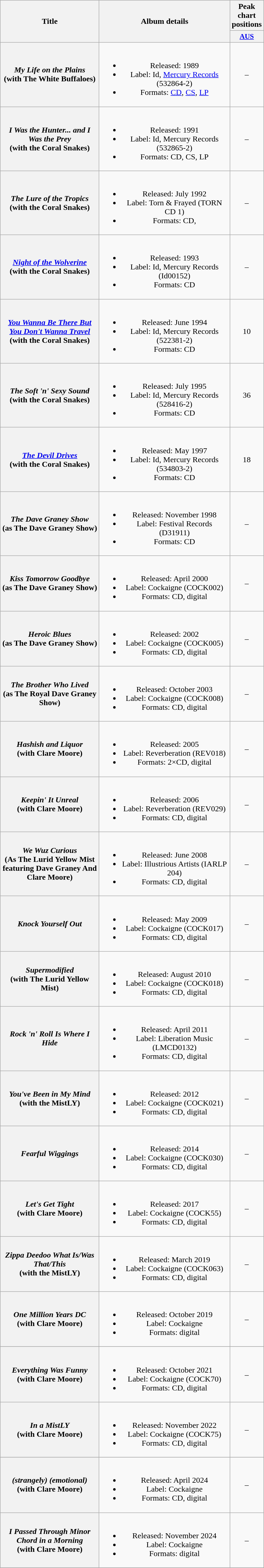<table class="wikitable plainrowheaders" style="text-align:center;" border="1">
<tr>
<th scope="col" rowspan="2" style="width:12em;">Title</th>
<th scope="col" rowspan="2" style="width:16em;">Album details</th>
<th scope="col" colspan="1">Peak chart positions</th>
</tr>
<tr>
<th scope="col" style="width:3em;font-size:90%;"><a href='#'>AUS</a><br></th>
</tr>
<tr>
<th scope="row"><em>My Life on the Plains</em> <br> (with The White Buffaloes)</th>
<td><br><ul><li>Released: 1989</li><li>Label: Id, <a href='#'>Mercury Records</a> (532864-2)</li><li>Formats: <a href='#'>CD</a>, <a href='#'>CS</a>, <a href='#'>LP</a></li></ul></td>
<td>–</td>
</tr>
<tr>
<th scope="row"><em>I Was the Hunter... and I Was the Prey</em><br> (with the Coral Snakes)</th>
<td><br><ul><li>Released: 1991</li><li>Label: Id, Mercury Records (532865-2)</li><li>Formats: CD, CS, LP</li></ul></td>
<td>–</td>
</tr>
<tr>
<th scope="row"><em>The Lure of the Tropics</em><br> (with the Coral Snakes)</th>
<td><br><ul><li>Released: July 1992</li><li>Label: Torn & Frayed (TORN CD 1)</li><li>Formats: CD,</li></ul></td>
<td>–</td>
</tr>
<tr>
<th scope="row"><em><a href='#'>Night of the Wolverine</a></em> <br> (with the Coral Snakes)</th>
<td><br><ul><li>Released: 1993</li><li>Label: Id, Mercury Records (Id00152)</li><li>Formats: CD</li></ul></td>
<td>–</td>
</tr>
<tr>
<th scope="row"><em><a href='#'>You Wanna Be There But You Don't Wanna Travel</a></em> <br> (with the Coral Snakes)</th>
<td><br><ul><li>Released: June 1994</li><li>Label: Id, Mercury Records (522381-2)</li><li>Formats: CD</li></ul></td>
<td>10</td>
</tr>
<tr>
<th scope="row"><em>The Soft 'n' Sexy Sound</em> <br> (with the Coral Snakes)</th>
<td><br><ul><li>Released: July 1995</li><li>Label: Id, Mercury Records (528416-2)</li><li>Formats: CD</li></ul></td>
<td>36</td>
</tr>
<tr>
<th scope="row"><em><a href='#'>The Devil Drives</a></em> <br> (with the Coral Snakes)</th>
<td><br><ul><li>Released: May 1997</li><li>Label: Id, Mercury Records (534803-2)</li><li>Formats: CD</li></ul></td>
<td>18</td>
</tr>
<tr>
<th scope="row"><em>The Dave Graney Show</em> <br> (as The Dave Graney Show)</th>
<td><br><ul><li>Released: November 1998</li><li>Label: Festival Records (D31911)</li><li>Formats: CD</li></ul></td>
<td>–</td>
</tr>
<tr>
<th scope="row"><em>Kiss Tomorrow Goodbye</em> <br> (as The Dave Graney Show)</th>
<td><br><ul><li>Released: April 2000</li><li>Label: Cockaigne (COCK002)</li><li>Formats: CD, digital</li></ul></td>
<td>–</td>
</tr>
<tr>
<th scope="row"><em>Heroic Blues</em> <br> (as The Dave Graney Show)</th>
<td><br><ul><li>Released: 2002</li><li>Label: Cockaigne (COCK005)</li><li>Formats: CD, digital</li></ul></td>
<td>–</td>
</tr>
<tr>
<th scope="row"><em>The Brother Who Lived</em> <br> (as The Royal Dave Graney Show)</th>
<td><br><ul><li>Released: October 2003</li><li>Label: Cockaigne (COCK008)</li><li>Formats: CD, digital</li></ul></td>
<td>–</td>
</tr>
<tr>
<th scope="row"><em>Hashish and Liquor</em> <br> (with Clare Moore)</th>
<td><br><ul><li>Released: 2005</li><li>Label: Reverberation (REV018)</li><li>Formats: 2×CD, digital</li></ul></td>
<td>–</td>
</tr>
<tr>
<th scope="row"><em>Keepin' It Unreal</em> <br> (with Clare Moore)</th>
<td><br><ul><li>Released: 2006</li><li>Label: Reverberation (REV029)</li><li>Formats: CD, digital</li></ul></td>
<td>–</td>
</tr>
<tr>
<th scope="row"><em>We Wuz Curious</em> <br> (As The Lurid Yellow Mist featuring Dave Graney And Clare Moore)</th>
<td><br><ul><li>Released: June 2008</li><li>Label: Illustrious Artists (IARLP 204)</li><li>Formats: CD, digital</li></ul></td>
<td>–</td>
</tr>
<tr>
<th scope="row"><em>Knock Yourself Out</em></th>
<td><br><ul><li>Released: May 2009</li><li>Label: Cockaigne (COCK017)</li><li>Formats: CD, digital</li></ul></td>
<td>–</td>
</tr>
<tr>
<th scope="row"><em>Supermodified</em> <br> (with The Lurid Yellow Mist)</th>
<td><br><ul><li>Released: August 2010</li><li>Label: Cockaigne (COCK018)</li><li>Formats: CD, digital</li></ul></td>
<td>–</td>
</tr>
<tr>
<th scope="row"><em>Rock 'n' Roll Is Where I Hide</em></th>
<td><br><ul><li>Released: April 2011</li><li>Label: Liberation Music (LMCD0132)</li><li>Formats: CD, digital</li></ul></td>
<td>–</td>
</tr>
<tr>
<th scope="row"><em>You've Been in My Mind</em> <br> (with the MistLY)</th>
<td><br><ul><li>Released: 2012</li><li>Label: Cockaigne (COCK021)</li><li>Formats: CD, digital</li></ul></td>
<td>–</td>
</tr>
<tr>
<th scope="row"><em>Fearful Wiggings</em></th>
<td><br><ul><li>Released: 2014</li><li>Label: Cockaigne (COCK030)</li><li>Formats: CD, digital</li></ul></td>
<td>–</td>
</tr>
<tr>
<th scope="row"><em>Let's Get Tight</em> <br> (with Clare Moore)</th>
<td><br><ul><li>Released: 2017</li><li>Label: Cockaigne (COCK55)</li><li>Formats: CD, digital</li></ul></td>
<td>–</td>
</tr>
<tr>
<th scope="row"><em>Zippa Deedoo What Is/Was That/This</em> <br> (with the MistLY)</th>
<td><br><ul><li>Released: March 2019</li><li>Label: Cockaigne (COCK063)</li><li>Formats: CD, digital</li></ul></td>
<td>–</td>
</tr>
<tr>
<th scope="row"><em>One Million Years DC</em> <br> (with Clare Moore)</th>
<td><br><ul><li>Released: October 2019</li><li>Label: Cockaigne</li><li>Formats: digital</li></ul></td>
<td>–</td>
</tr>
<tr>
</tr>
<tr>
<th scope="row"><em>Everything Was Funny</em> <br> (with Clare Moore)</th>
<td><br><ul><li>Released: October 2021</li><li>Label: Cockaigne (COCK70)</li><li>Formats: CD, digital</li></ul></td>
<td>–</td>
</tr>
<tr>
<th scope="row"><em>In a MistLY</em> <br>(with Clare Moore)</th>
<td><br><ul><li>Released: November 2022</li><li>Label: Cockaigne (COCK75)</li><li>Formats: CD, digital</li></ul></td>
<td>–</td>
</tr>
<tr>
</tr>
<tr>
<th scope="row"><em>(strangely) (emotional)</em> <br>(with Clare Moore)</th>
<td><br><ul><li>Released: April 2024</li><li>Label: Cockaigne</li><li>Formats: CD, digital</li></ul></td>
<td>–</td>
</tr>
<tr>
<th scope="row"><em>I Passed Through Minor Chord in a Morning</em> <br>(with Clare Moore)</th>
<td><br><ul><li>Released: November 2024</li><li>Label: Cockaigne</li><li>Formats: digital</li></ul></td>
<td>–</td>
</tr>
<tr>
</tr>
</table>
